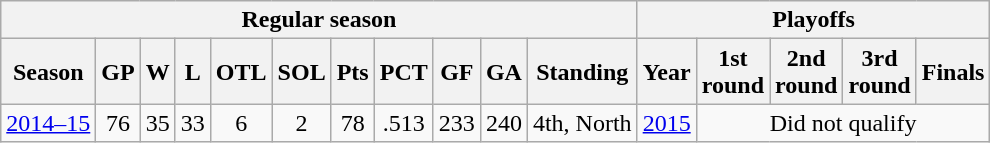<table class="wikitable" style="text-align:center; font-size:100%">
<tr>
<th colspan=11>Regular season</th>
<th colspan=5>Playoffs</th>
</tr>
<tr>
<th>Season</th>
<th>GP</th>
<th>W</th>
<th>L</th>
<th>OTL</th>
<th>SOL</th>
<th>Pts</th>
<th>PCT</th>
<th>GF</th>
<th>GA</th>
<th>Standing</th>
<th>Year</th>
<th>1st<br>round</th>
<th>2nd<br>round</th>
<th>3rd<br>round</th>
<th>Finals</th>
</tr>
<tr>
<td><a href='#'>2014–15</a></td>
<td>76</td>
<td>35</td>
<td>33</td>
<td>6</td>
<td>2</td>
<td>78</td>
<td>.513</td>
<td>233</td>
<td>240</td>
<td>4th, North</td>
<td><a href='#'>2015</a></td>
<td colspan="4">Did not qualify</td>
</tr>
</table>
